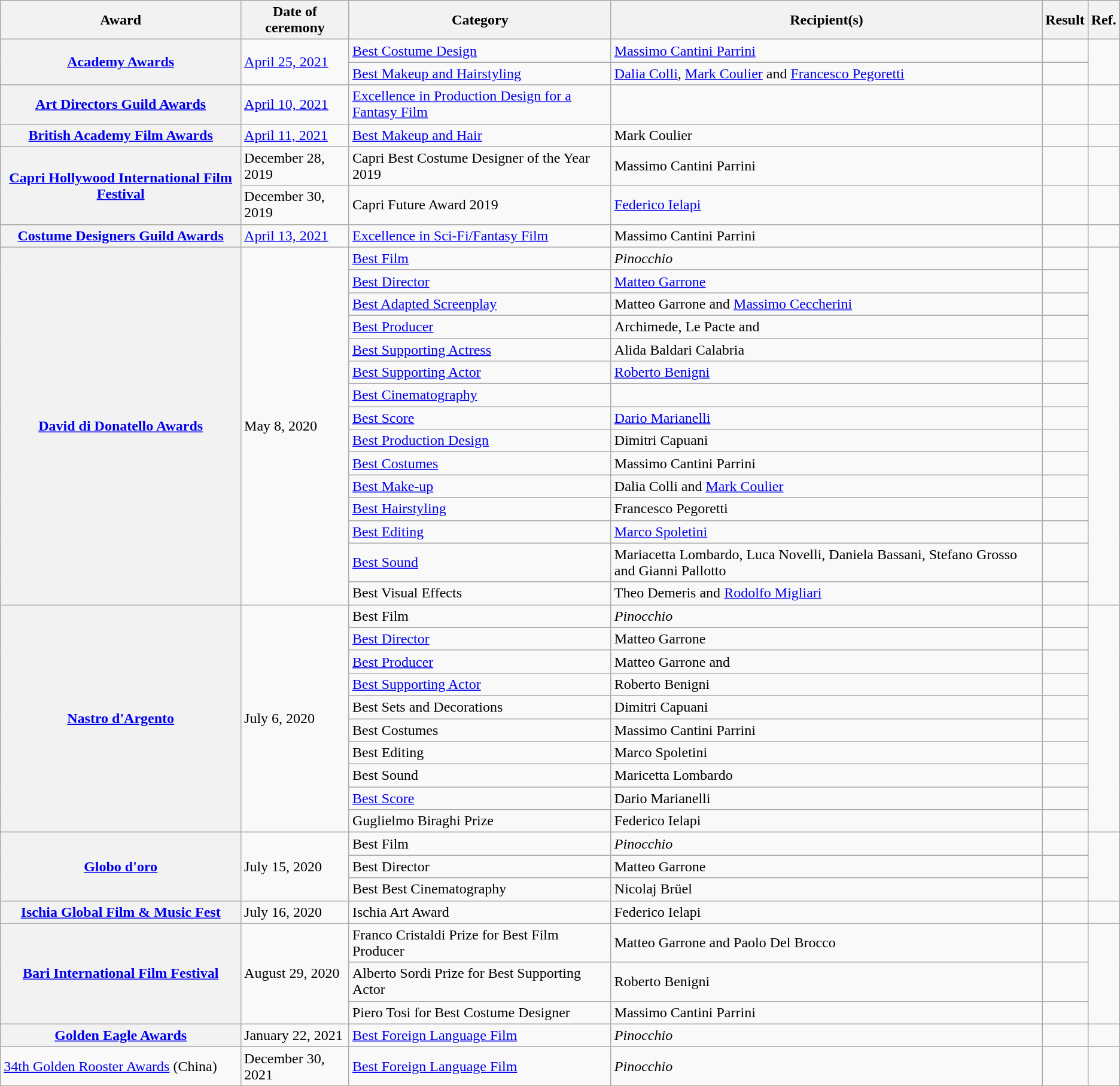<table class="wikitable plainrowheaders sortable">
<tr>
<th scope="col">Award</th>
<th scope="col">Date of ceremony</th>
<th scope="col">Category</th>
<th scope="col">Recipient(s)</th>
<th scope="col">Result</th>
<th scope="col">Ref.</th>
</tr>
<tr>
<th rowspan="2" scope="row"><a href='#'>Academy Awards</a></th>
<td rowspan="2"><a href='#'>April 25, 2021</a></td>
<td><a href='#'>Best Costume Design</a></td>
<td><a href='#'>Massimo Cantini Parrini</a></td>
<td></td>
<td rowspan="2" style="text-align:center;"></td>
</tr>
<tr>
<td><a href='#'>Best Makeup and Hairstyling</a></td>
<td><a href='#'>Dalia Colli</a>, <a href='#'>Mark Coulier</a> and <a href='#'>Francesco Pegoretti</a></td>
<td></td>
</tr>
<tr>
<th scope="row"><a href='#'>Art Directors Guild Awards</a></th>
<td><a href='#'>April 10, 2021</a></td>
<td><a href='#'>Excellence in Production Design for a Fantasy Film</a></td>
<td></td>
<td></td>
<td style="text-align:center;"></td>
</tr>
<tr>
<th scope="row"><a href='#'>British Academy Film Awards</a></th>
<td><a href='#'>April 11, 2021</a></td>
<td><a href='#'>Best Makeup and Hair</a></td>
<td>Mark Coulier</td>
<td></td>
<td style="text-align:center;"></td>
</tr>
<tr>
<th rowspan="2" scope="row"><a href='#'>Capri Hollywood International Film Festival</a></th>
<td>December 28, 2019</td>
<td>Capri Best Costume Designer of the Year 2019</td>
<td>Massimo Cantini Parrini</td>
<td></td>
<td style="text-align:center;"></td>
</tr>
<tr>
<td>December 30, 2019</td>
<td>Capri Future Award 2019</td>
<td><a href='#'>Federico Ielapi</a></td>
<td></td>
<td style="text-align:center;"></td>
</tr>
<tr>
<th rowspan="1" scope="row"><a href='#'>Costume Designers Guild Awards</a></th>
<td><a href='#'>April 13, 2021</a></td>
<td><a href='#'>Excellence in Sci-Fi/Fantasy Film</a></td>
<td>Massimo Cantini Parrini</td>
<td></td>
<td style="text-align:center;"></td>
</tr>
<tr>
<th rowspan="15" scope="row"><a href='#'>David di Donatello Awards</a></th>
<td rowspan="15">May 8, 2020</td>
<td><a href='#'>Best Film</a></td>
<td><em>Pinocchio</em></td>
<td></td>
<td rowspan="15" style="text-align:center;"></td>
</tr>
<tr>
<td><a href='#'>Best Director</a></td>
<td><a href='#'>Matteo Garrone</a></td>
<td></td>
</tr>
<tr>
<td><a href='#'>Best Adapted Screenplay</a></td>
<td>Matteo Garrone and <a href='#'>Massimo Ceccherini</a></td>
<td></td>
</tr>
<tr>
<td><a href='#'>Best Producer</a></td>
<td>Archimede, Le Pacte and </td>
<td></td>
</tr>
<tr>
<td><a href='#'>Best Supporting Actress</a></td>
<td>Alida Baldari Calabria</td>
<td></td>
</tr>
<tr>
<td><a href='#'>Best Supporting Actor</a></td>
<td><a href='#'>Roberto Benigni</a></td>
<td></td>
</tr>
<tr>
<td><a href='#'>Best Cinematography</a></td>
<td></td>
<td></td>
</tr>
<tr>
<td><a href='#'>Best Score</a></td>
<td><a href='#'>Dario Marianelli</a></td>
<td></td>
</tr>
<tr>
<td><a href='#'>Best Production Design</a></td>
<td>Dimitri Capuani</td>
<td></td>
</tr>
<tr>
<td><a href='#'>Best Costumes</a></td>
<td>Massimo Cantini Parrini</td>
<td></td>
</tr>
<tr>
<td><a href='#'>Best Make-up</a></td>
<td>Dalia Colli and <a href='#'>Mark Coulier</a></td>
<td></td>
</tr>
<tr>
<td><a href='#'>Best Hairstyling</a></td>
<td>Francesco Pegoretti</td>
<td></td>
</tr>
<tr>
<td><a href='#'>Best Editing</a></td>
<td><a href='#'>Marco Spoletini</a></td>
<td></td>
</tr>
<tr>
<td><a href='#'>Best Sound</a></td>
<td>Mariacetta Lombardo, Luca Novelli, Daniela Bassani, Stefano Grosso and Gianni Pallotto</td>
<td></td>
</tr>
<tr>
<td>Best Visual Effects</td>
<td>Theo Demeris and <a href='#'>Rodolfo Migliari</a></td>
<td></td>
</tr>
<tr>
<th rowspan="10" scope="row"><a href='#'>Nastro d'Argento</a></th>
<td rowspan="10">July 6, 2020</td>
<td>Best Film</td>
<td><em>Pinocchio</em></td>
<td></td>
<td rowspan="10" style="text-align:center;"></td>
</tr>
<tr>
<td><a href='#'>Best Director</a></td>
<td>Matteo Garrone</td>
<td></td>
</tr>
<tr>
<td><a href='#'>Best Producer</a></td>
<td>Matteo Garrone and </td>
<td></td>
</tr>
<tr>
<td><a href='#'>Best Supporting Actor</a></td>
<td>Roberto Benigni</td>
<td></td>
</tr>
<tr>
<td>Best Sets and Decorations</td>
<td>Dimitri Capuani</td>
<td></td>
</tr>
<tr>
<td>Best Costumes</td>
<td>Massimo Cantini Parrini</td>
<td></td>
</tr>
<tr>
<td>Best Editing</td>
<td>Marco Spoletini</td>
<td></td>
</tr>
<tr>
<td>Best Sound</td>
<td>Maricetta Lombardo</td>
<td></td>
</tr>
<tr>
<td><a href='#'>Best Score</a></td>
<td>Dario Marianelli</td>
<td></td>
</tr>
<tr>
<td>Guglielmo Biraghi Prize</td>
<td>Federico Ielapi</td>
<td></td>
</tr>
<tr>
<th rowspan="3" scope="row"><a href='#'>Globo d'oro</a></th>
<td rowspan="3">July 15, 2020</td>
<td>Best Film</td>
<td><em>Pinocchio</em></td>
<td></td>
<td rowspan="3" style="text-align:center;"><br></td>
</tr>
<tr>
<td>Best Director</td>
<td>Matteo Garrone</td>
<td></td>
</tr>
<tr>
<td>Best Best Cinematography</td>
<td>Nicolaj Brüel</td>
<td></td>
</tr>
<tr>
<th rowspan="1" scope="row"><a href='#'>Ischia Global Film & Music Fest</a></th>
<td rowspan="1">July 16, 2020</td>
<td>Ischia Art Award</td>
<td>Federico Ielapi</td>
<td></td>
<td style="text-align:center;"></td>
</tr>
<tr>
<th rowspan="3" scope="row"><a href='#'>Bari International Film Festival</a></th>
<td rowspan="3">August 29, 2020</td>
<td>Franco Cristaldi Prize for Best Film Producer</td>
<td>Matteo Garrone and Paolo Del Brocco</td>
<td></td>
<td rowspan="3" style="text-align:center;"></td>
</tr>
<tr>
<td>Alberto Sordi Prize for Best Supporting Actor</td>
<td>Roberto Benigni</td>
<td></td>
</tr>
<tr>
<td>Piero Tosi for Best Costume Designer</td>
<td>Massimo Cantini Parrini</td>
<td></td>
</tr>
<tr>
<th rowspan="1" scope="row"><a href='#'>Golden Eagle Awards</a></th>
<td>January 22, 2021</td>
<td><a href='#'>Best Foreign Language Film</a></td>
<td><em>Pinocchio</em></td>
<td></td>
<td style="text-align:center;"></td>
</tr>
<tr>
<td rowspan="1" scope="row"><a href='#'>34th Golden Rooster Awards</a> (China)</td>
<td>December 30, 2021</td>
<td><a href='#'>Best Foreign Language Film</a></td>
<td><em>Pinocchio</em></td>
<td></td>
<td style="text-align:center;"></td>
</tr>
</table>
